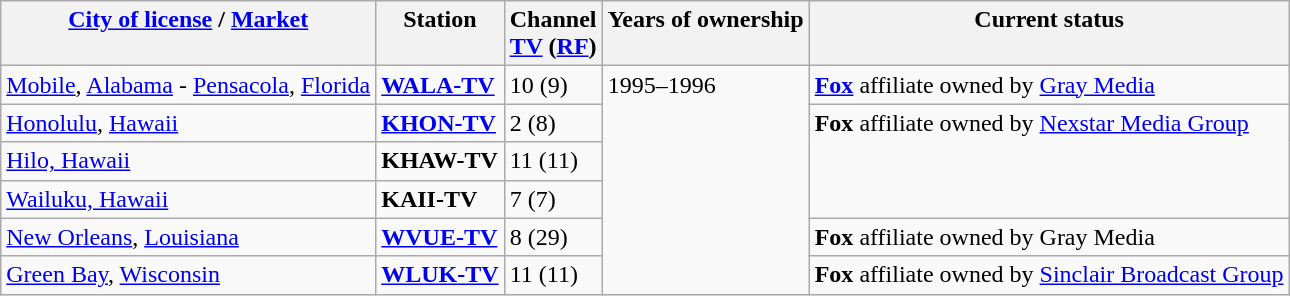<table class="wikitable">
<tr style="vertical-align: top; text-align: left;">
<th><a href='#'>City of license</a> / <a href='#'>Market</a></th>
<th>Station</th>
<th>Channel<br> <a href='#'>TV</a> (<a href='#'>RF</a>)</th>
<th>Years of ownership</th>
<th>Current status</th>
</tr>
<tr style="vertical-align: top; text-align: left;">
<td><a href='#'>Mobile</a>, <a href='#'>Alabama</a> - <a href='#'>Pensacola</a>, <a href='#'>Florida</a></td>
<td><strong><a href='#'>WALA-TV</a></strong></td>
<td>10 (9)</td>
<td rowspan="6">1995–1996</td>
<td><strong><a href='#'>Fox</a></strong> affiliate owned by <a href='#'>Gray Media</a></td>
</tr>
<tr style="vertical-align: top; text-align: left;">
<td><a href='#'>Honolulu</a>, <a href='#'>Hawaii</a></td>
<td><strong><a href='#'>KHON-TV</a></strong></td>
<td>2 (8)</td>
<td rowspan="3"><strong>Fox</strong> affiliate owned by <a href='#'>Nexstar Media Group</a></td>
</tr>
<tr style="vertical-align: top; text-align: left;">
<td><a href='#'>Hilo, Hawaii</a></td>
<td><strong>KHAW-TV</strong><br></td>
<td>11 (11)</td>
</tr>
<tr style="vertical-align: top; text-align: left;">
<td><a href='#'>Wailuku, Hawaii</a></td>
<td><strong>KAII-TV</strong><br></td>
<td>7 (7)</td>
</tr>
<tr style="vertical-align: top; text-align: left;">
<td><a href='#'>New Orleans</a>, <a href='#'>Louisiana</a></td>
<td><strong><a href='#'>WVUE-TV</a></strong></td>
<td>8 (29)</td>
<td><strong>Fox</strong> affiliate owned by Gray Media</td>
</tr>
<tr style="vertical-align: top; text-align: left;">
<td><a href='#'>Green Bay</a>, <a href='#'>Wisconsin</a></td>
<td><strong><a href='#'>WLUK-TV</a></strong></td>
<td>11 (11)</td>
<td><strong>Fox</strong> affiliate owned by <a href='#'>Sinclair Broadcast Group</a></td>
</tr>
</table>
